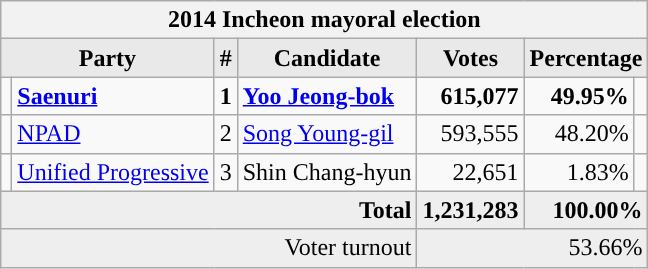<table class="wikitable">
<tr>
<th colspan="7">2014 Incheon mayoral election</th>
</tr>
<tr>
<th style="background-color:#E9E9E9" colspan=2>Party</th>
<th style="background-color:#E9E9E9">#</th>
<th style="background-color:#E9E9E9">Candidate</th>
<th style="background-color:#E9E9E9">Votes</th>
<th style="background-color:#E9E9E9" colspan=2>Percentage</th>
</tr>
<tr style="font-weight:bold">
<td></td>
<td align=left><a href='#'>Saenuri</a></td>
<td align=center>1</td>
<td align=left><a href='#'>Yoo Jeong-bok</a></td>
<td align=right>615,077</td>
<td align=right>49.95%</td>
<td align=right></td>
</tr>
<tr>
<td></td>
<td align=left><a href='#'>NPAD</a></td>
<td align=center>2</td>
<td align=left><a href='#'>Song Young-gil</a></td>
<td align=right>593,555</td>
<td align=right>48.20%</td>
<td align=right></td>
</tr>
<tr>
<td></td>
<td align=left><a href='#'>Unified Progressive</a></td>
<td align=center>3</td>
<td align=left>Shin Chang-hyun</td>
<td align=right>22,651</td>
<td align=right>1.83%</td>
<td align=right></td>
</tr>
<tr bgcolor="#EEEEEE" style="font-weight:bold">
<td colspan="4" align=right>Total</td>
<td align=right>1,231,283</td>
<td align=right colspan=2>100.00%</td>
</tr>
<tr bgcolor="#EEEEEE">
<td colspan="4" align="right">Voter turnout</td>
<td colspan="3" align="right">53.66%</td>
</tr>
</table>
